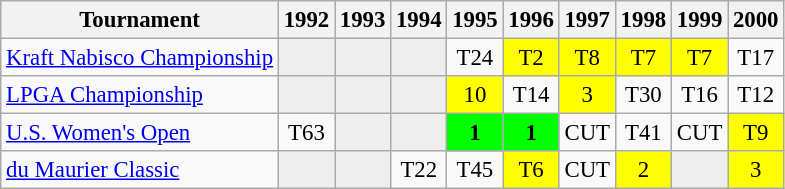<table class="wikitable" style="font-size:95%;text-align:center;">
<tr>
<th>Tournament</th>
<th>1992</th>
<th>1993</th>
<th>1994</th>
<th>1995</th>
<th>1996</th>
<th>1997</th>
<th>1998</th>
<th>1999</th>
<th>2000</th>
</tr>
<tr>
<td align=left><a href='#'>Kraft Nabisco Championship</a></td>
<td style="background:#eeeeee;"></td>
<td style="background:#eeeeee;"></td>
<td style="background:#eeeeee;"></td>
<td>T24</td>
<td style="background:yellow;">T2</td>
<td style="background:yellow;">T8</td>
<td style="background:yellow;">T7</td>
<td style="background:yellow;">T7</td>
<td>T17</td>
</tr>
<tr>
<td align=left><a href='#'>LPGA Championship</a></td>
<td style="background:#eeeeee;"></td>
<td style="background:#eeeeee;"></td>
<td style="background:#eeeeee;"></td>
<td style="background:yellow;">10</td>
<td>T14</td>
<td style="background:yellow;">3</td>
<td>T30</td>
<td>T16</td>
<td>T12</td>
</tr>
<tr>
<td align=left><a href='#'>U.S. Women's Open</a></td>
<td>T63</td>
<td style="background:#eeeeee;"></td>
<td style="background:#eeeeee;"></td>
<td style="background:lime;"><strong>1</strong></td>
<td style="background:lime;"><strong>1</strong></td>
<td>CUT</td>
<td>T41</td>
<td>CUT</td>
<td style="background:yellow;">T9</td>
</tr>
<tr>
<td align=left><a href='#'>du Maurier Classic</a></td>
<td style="background:#eeeeee;"></td>
<td style="background:#eeeeee;"></td>
<td>T22</td>
<td>T45</td>
<td style="background:yellow;">T6</td>
<td>CUT</td>
<td style="background:yellow;">2</td>
<td style="background:#eeeeee;"></td>
<td style="background:yellow;">3</td>
</tr>
</table>
